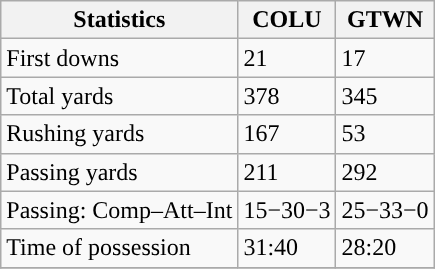<table class="wikitable" style="float: left;">
<tr>
<th>Statistics</th>
<th>COLU</th>
<th>GTWN</th>
</tr>
<tr>
<td>First downs</td>
<td>21</td>
<td>17</td>
</tr>
<tr>
<td>Total yards</td>
<td>378</td>
<td>345</td>
</tr>
<tr>
<td>Rushing yards</td>
<td>167</td>
<td>53</td>
</tr>
<tr>
<td>Passing yards</td>
<td>211</td>
<td>292</td>
</tr>
<tr>
<td>Passing: Comp–Att–Int</td>
<td>15−30−3</td>
<td>25−33−0</td>
</tr>
<tr>
<td>Time of possession</td>
<td>31:40</td>
<td>28:20</td>
</tr>
<tr>
</tr>
</table>
